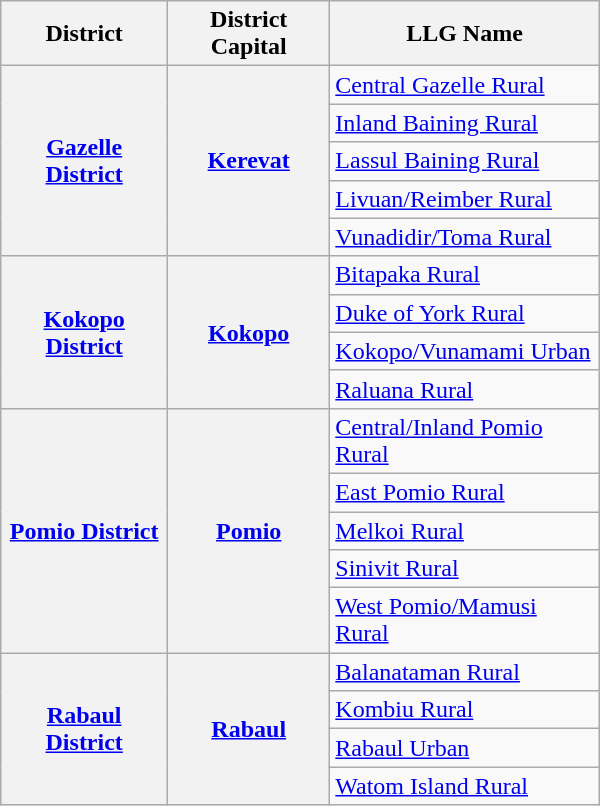<table class="wikitable" style="text-align: left;" width="400">
<tr>
<th>District</th>
<th>District Capital</th>
<th>LLG Name</th>
</tr>
<tr>
<th rowspan="5"><a href='#'>Gazelle District</a></th>
<th rowspan="5"><a href='#'>Kerevat</a></th>
<td><a href='#'>Central Gazelle Rural</a></td>
</tr>
<tr>
<td><a href='#'>Inland Baining Rural</a></td>
</tr>
<tr>
<td><a href='#'>Lassul Baining Rural</a></td>
</tr>
<tr>
<td><a href='#'>Livuan/Reimber Rural</a></td>
</tr>
<tr>
<td><a href='#'>Vunadidir/Toma Rural</a></td>
</tr>
<tr>
<th rowspan="4"><a href='#'>Kokopo District</a></th>
<th rowspan="4"><a href='#'>Kokopo</a></th>
<td><a href='#'>Bitapaka Rural</a></td>
</tr>
<tr>
<td><a href='#'>Duke of York Rural</a></td>
</tr>
<tr>
<td><a href='#'>Kokopo/Vunamami Urban</a></td>
</tr>
<tr>
<td><a href='#'>Raluana Rural</a></td>
</tr>
<tr>
<th rowspan="5"><a href='#'>Pomio District</a></th>
<th rowspan="5"><a href='#'>Pomio</a></th>
<td><a href='#'>Central/Inland Pomio Rural</a></td>
</tr>
<tr>
<td><a href='#'>East Pomio Rural</a></td>
</tr>
<tr>
<td><a href='#'>Melkoi Rural</a></td>
</tr>
<tr>
<td><a href='#'>Sinivit Rural</a></td>
</tr>
<tr>
<td><a href='#'>West Pomio/Mamusi Rural</a></td>
</tr>
<tr>
<th rowspan="4"><a href='#'>Rabaul District</a></th>
<th rowspan="4"><a href='#'>Rabaul</a></th>
<td><a href='#'>Balanataman Rural</a></td>
</tr>
<tr>
<td><a href='#'>Kombiu Rural</a></td>
</tr>
<tr>
<td><a href='#'>Rabaul Urban</a></td>
</tr>
<tr>
<td><a href='#'>Watom Island Rural</a></td>
</tr>
</table>
